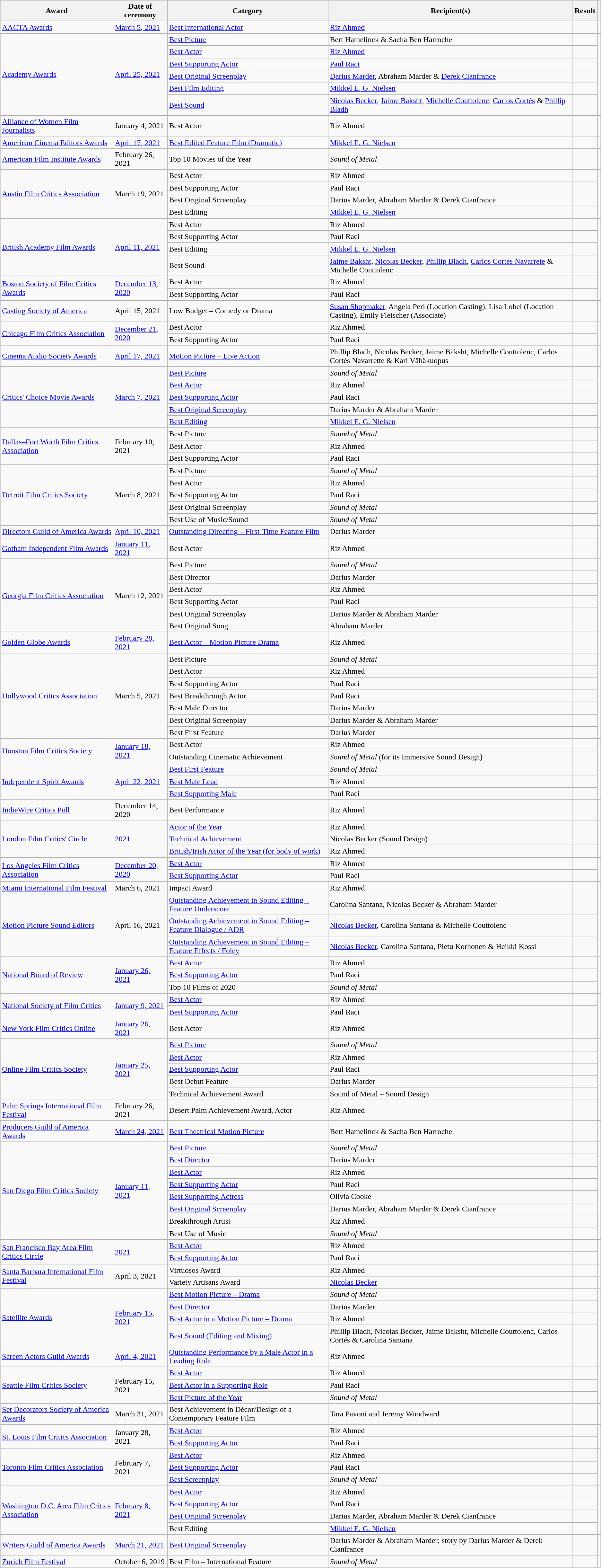<table class="wikitable sortable plainrowheaders">
<tr>
<th scope="col">Award</th>
<th scope="col">Date of ceremony</th>
<th scope="col">Category</th>
<th scope="col">Recipient(s)</th>
<th scope="col">Result</th>
<th scope="col" class="unsortable"></th>
</tr>
<tr>
<td><a href='#'>AACTA Awards</a></td>
<td><a href='#'>March 5, 2021</a></td>
<td><a href='#'>Best International Actor</a></td>
<td><a href='#'>Riz Ahmed</a></td>
<td></td>
<td></td>
</tr>
<tr>
<td rowspan="6"><a href='#'>Academy Awards</a></td>
<td rowspan="6"><a href='#'>April 25, 2021</a></td>
<td><a href='#'>Best Picture</a></td>
<td>Bert Hamelinck & Sacha Ben Harroche</td>
<td></td>
<td rowspan="6" align="center"></td>
</tr>
<tr>
<td><a href='#'>Best Actor</a></td>
<td><a href='#'>Riz Ahmed</a></td>
<td></td>
</tr>
<tr>
<td><a href='#'>Best Supporting Actor</a></td>
<td><a href='#'>Paul Raci</a></td>
<td></td>
</tr>
<tr>
<td><a href='#'>Best Original Screenplay</a></td>
<td><a href='#'>Darius Marder</a>, Abraham Marder & <a href='#'>Derek Cianfrance</a></td>
<td></td>
</tr>
<tr>
<td><a href='#'>Best Film Editing</a></td>
<td><a href='#'>Mikkel E. G. Nielsen</a></td>
<td></td>
</tr>
<tr>
<td><a href='#'>Best Sound</a></td>
<td><a href='#'>Nicolas Becker</a>, <a href='#'>Jaime Baksht</a>, <a href='#'>Michelle Couttolenc</a>, <a href='#'>Carlos Cortés</a> & <a href='#'>Phillip Bladh</a></td>
<td></td>
</tr>
<tr>
<td><a href='#'>Alliance of Women Film Journalists</a></td>
<td>January 4, 2021</td>
<td>Best Actor</td>
<td>Riz Ahmed</td>
<td></td>
<td></td>
</tr>
<tr>
<td><a href='#'>American Cinema Editors Awards</a></td>
<td><a href='#'>April 17, 2021</a></td>
<td><a href='#'>Best Edited Feature Film (Dramatic)</a></td>
<td><a href='#'>Mikkel E. G. Nielsen</a></td>
<td></td>
<td style="text-align:center;"></td>
</tr>
<tr>
<td><a href='#'>American Film Institute Awards</a></td>
<td>February 26, 2021</td>
<td>Top 10 Movies of the Year</td>
<td><em>Sound of Metal</em></td>
<td></td>
<td align="center"></td>
</tr>
<tr>
<td rowspan="4"><a href='#'>Austin Film Critics Association</a></td>
<td rowspan="4">March 19, 2021</td>
<td>Best Actor</td>
<td>Riz Ahmed</td>
<td></td>
<td rowspan=4 align="center"></td>
</tr>
<tr>
<td>Best Supporting Actor</td>
<td>Paul Raci</td>
<td></td>
</tr>
<tr>
<td>Best Original Screenplay</td>
<td>Darius Marder, Abraham Marder & Derek Cianfrance</td>
<td></td>
</tr>
<tr>
<td>Best Editing</td>
<td><a href='#'>Mikkel E. G. Nielsen</a></td>
<td></td>
</tr>
<tr>
<td rowspan="4"><a href='#'>British Academy Film Awards</a></td>
<td rowspan="4"><a href='#'>April 11, 2021</a></td>
<td>Best Actor</td>
<td>Riz Ahmed</td>
<td></td>
<td rowspan="4" align="center"></td>
</tr>
<tr>
<td>Best Supporting Actor</td>
<td>Paul Raci</td>
<td></td>
</tr>
<tr>
<td>Best Editing</td>
<td><a href='#'>Mikkel E. G. Nielsen</a></td>
<td></td>
</tr>
<tr>
<td>Best Sound</td>
<td><a href='#'>Jaime Baksht</a>, <a href='#'>Nicolas Becker</a>, <a href='#'>Phillip Bladh</a>, <a href='#'>Carlos Cortés Navarrete</a> & Michelle Couttolenc</td>
<td></td>
</tr>
<tr>
<td rowspan="2"><a href='#'>Boston Society of Film Critics Awards</a></td>
<td rowspan="2"><a href='#'>December 13, 2020</a></td>
<td>Best Actor</td>
<td>Riz Ahmed</td>
<td></td>
<td rowspan="2" align="center"></td>
</tr>
<tr>
<td>Best Supporting Actor</td>
<td>Paul Raci</td>
<td></td>
</tr>
<tr>
<td><a href='#'>Casting Society of America</a></td>
<td>April 15, 2021</td>
<td>Low Budget – Comedy or Drama</td>
<td><a href='#'>Susan Shopmaker</a>, Angela Peri (Location Casting), Lisa Lobel (Location Casting), Emily Fleischer (Associate)</td>
<td></td>
<td style="text-align:center;"></td>
</tr>
<tr>
<td rowspan="2"><a href='#'>Chicago Film Critics Association</a></td>
<td rowspan="2"><a href='#'>December 21, 2020</a></td>
<td>Best Actor</td>
<td>Riz Ahmed</td>
<td></td>
<td rowspan="2"></td>
</tr>
<tr>
<td>Best Supporting Actor</td>
<td>Paul Raci</td>
<td></td>
</tr>
<tr>
<td><a href='#'>Cinema Audio Society Awards</a></td>
<td><a href='#'>April 17, 2021</a></td>
<td><a href='#'>Motion Picture – Live Action</a></td>
<td>Phillip Bladh, Nicolas Becker, Jaime Baksht, Michelle Couttolenc, Carlos Cortés Navarrette & Kari Vähäkuopus</td>
<td></td>
<td></td>
</tr>
<tr>
<td rowspan="5"><a href='#'>Critics' Choice Movie Awards</a></td>
<td rowspan="5"><a href='#'>March 7, 2021</a></td>
<td><a href='#'>Best Picture</a></td>
<td><em>Sound of Metal</em></td>
<td></td>
<td rowspan="5" align="center"></td>
</tr>
<tr>
<td><a href='#'>Best Actor</a></td>
<td>Riz Ahmed</td>
<td></td>
</tr>
<tr>
<td><a href='#'>Best Supporting Actor</a></td>
<td>Paul Raci</td>
<td></td>
</tr>
<tr>
<td><a href='#'>Best Original Screenplay</a></td>
<td>Darius Marder & Abraham Marder</td>
<td></td>
</tr>
<tr>
<td><a href='#'>Best Editing</a></td>
<td><a href='#'>Mikkel E. G. Nielsen</a></td>
<td></td>
</tr>
<tr>
<td rowspan="3"><a href='#'>Dallas–Fort Worth Film Critics Association</a></td>
<td rowspan="3">February 10, 2021</td>
<td>Best Picture</td>
<td><em>Sound of Metal</em></td>
<td></td>
<td rowspan="3" align="center"></td>
</tr>
<tr>
<td>Best Actor</td>
<td>Riz Ahmed</td>
<td></td>
</tr>
<tr>
<td>Best Supporting Actor</td>
<td>Paul Raci</td>
<td></td>
</tr>
<tr>
<td rowspan="5"><a href='#'>Detroit Film Critics Society</a></td>
<td rowspan="5">March 8, 2021</td>
<td>Best Picture</td>
<td><em>Sound of Metal</em></td>
<td></td>
<td rowspan="5" align="center"></td>
</tr>
<tr>
<td>Best Actor</td>
<td>Riz Ahmed</td>
<td></td>
</tr>
<tr>
<td>Best Supporting Actor</td>
<td>Paul Raci</td>
<td></td>
</tr>
<tr>
<td>Best Original Screenplay</td>
<td><em>Sound of Metal</em></td>
<td></td>
</tr>
<tr>
<td>Best Use of Music/Sound</td>
<td><em>Sound of Metal</em></td>
<td></td>
</tr>
<tr>
<td><a href='#'>Directors Guild of America Awards</a></td>
<td><a href='#'>April 10, 2021</a></td>
<td><a href='#'>Outstanding Directing – First-Time Feature Film</a></td>
<td>Darius Marder</td>
<td></td>
<td style="text-align:center;"></td>
</tr>
<tr>
<td><a href='#'>Gotham Independent Film Awards</a></td>
<td><a href='#'>January 11, 2021</a></td>
<td>Best Actor</td>
<td>Riz Ahmed</td>
<td></td>
<td style="text-align:center;"></td>
</tr>
<tr>
<td rowspan="6"><a href='#'>Georgia Film Critics Association</a></td>
<td rowspan="6">March 12, 2021</td>
<td>Best Picture</td>
<td><em>Sound of Metal</em></td>
<td></td>
<td rowspan="6" align="center"></td>
</tr>
<tr>
<td>Best Director</td>
<td>Darius Marder</td>
<td></td>
</tr>
<tr>
<td>Best Actor</td>
<td>Riz Ahmed</td>
<td></td>
</tr>
<tr>
<td>Best Supporting Actor</td>
<td>Paul Raci</td>
<td></td>
</tr>
<tr>
<td>Best Original Screenplay</td>
<td>Darius Marder & Abraham Marder</td>
<td></td>
</tr>
<tr>
<td>Best Original Song</td>
<td>Abraham Marder</td>
<td></td>
</tr>
<tr>
<td><a href='#'>Golden Globe Awards</a></td>
<td><a href='#'>February 28, 2021</a></td>
<td><a href='#'>Best Actor – Motion Picture Drama</a></td>
<td>Riz Ahmed</td>
<td></td>
<td style="text-align:center;"></td>
</tr>
<tr>
<td rowspan="7"><a href='#'>Hollywood Critics Association</a></td>
<td rowspan="7">March 5, 2021</td>
<td>Best Picture</td>
<td><em>Sound of Metal</em></td>
<td></td>
<td rowspan="7"></td>
</tr>
<tr>
<td>Best Actor</td>
<td>Riz Ahmed</td>
<td></td>
</tr>
<tr>
<td>Best Supporting Actor</td>
<td>Paul Raci</td>
<td></td>
</tr>
<tr>
<td>Best Breakthrough Actor</td>
<td>Paul Raci</td>
<td></td>
</tr>
<tr>
<td>Best Male Director</td>
<td>Darius Marder</td>
<td></td>
</tr>
<tr>
<td>Best Original Screenplay</td>
<td>Darius Marder & Abraham Marder</td>
<td></td>
</tr>
<tr>
<td>Best First Feature</td>
<td>Darius Marder</td>
<td></td>
</tr>
<tr>
<td rowspan="2"><a href='#'>Houston Film Critics Society</a></td>
<td rowspan="2"><a href='#'>January 18, 2021</a></td>
<td>Best Actor</td>
<td>Riz Ahmed</td>
<td></td>
<td rowspan="2"></td>
</tr>
<tr>
<td>Outstanding Cinematic Achievement</td>
<td><em>Sound of Metal</em> (for its Immersive Sound Design)</td>
<td></td>
</tr>
<tr>
<td rowspan="3"><a href='#'>Independent Spirit Awards</a></td>
<td rowspan="3"><a href='#'>April 22, 2021</a></td>
<td><a href='#'>Best First Feature</a></td>
<td><em>Sound of Metal</em></td>
<td></td>
<td rowspan="3" align=center></td>
</tr>
<tr>
<td><a href='#'>Best Male Lead</a></td>
<td>Riz Ahmed</td>
<td></td>
</tr>
<tr>
<td><a href='#'>Best Supporting Male</a></td>
<td>Paul Raci</td>
<td></td>
</tr>
<tr>
<td><a href='#'>IndieWire Critics Poll</a></td>
<td>December 14, 2020</td>
<td>Best Performance</td>
<td>Riz Ahmed</td>
<td></td>
<td></td>
</tr>
<tr>
<td rowspan="3"><a href='#'>London Film Critics' Circle</a></td>
<td rowspan="3"><a href='#'>2021</a></td>
<td><a href='#'>Actor of the Year</a></td>
<td>Riz Ahmed</td>
<td></td>
<td rowspan="3"></td>
</tr>
<tr>
<td><a href='#'>Technical Achievement</a></td>
<td>Nicolas Becker (Sound Design)</td>
<td></td>
</tr>
<tr>
<td><a href='#'>British/Irish Actor of the Year (for body of work)</a></td>
<td>Riz Ahmed</td>
<td></td>
</tr>
<tr>
<td rowspan="2"><a href='#'>Los Angeles Film Critics Association</a></td>
<td rowspan="2"><a href='#'>December 20, 2020</a></td>
<td><a href='#'>Best Actor</a></td>
<td>Riz Ahmed</td>
<td></td>
<td rowspan="2" align="center"></td>
</tr>
<tr>
<td><a href='#'>Best Supporting Actor</a></td>
<td>Paul Raci</td>
<td></td>
</tr>
<tr>
<td><a href='#'>Miami International Film Festival</a></td>
<td>March 6, 2021</td>
<td>Impact Award</td>
<td>Riz Ahmed</td>
<td></td>
<td style="text-align:center;"></td>
</tr>
<tr>
<td rowspan="3"><a href='#'>Motion Picture Sound Editors</a></td>
<td rowspan="3">April 16, 2021</td>
<td><a href='#'>Outstanding Achievement in Sound Editing – Feature Underscore</a></td>
<td>Carolina Santana, Nicolas Becker & Abraham Marder</td>
<td></td>
<td rowspan="3"></td>
</tr>
<tr>
<td><a href='#'>Outstanding Achievement in Sound Editing – Feature Dialogue / ADR</a></td>
<td><a href='#'>Nicolas Becker</a>, Carolina Santana & Michelle Couttolenc</td>
<td></td>
</tr>
<tr>
<td><a href='#'>Outstanding Achievement in Sound Editing – Feature Effects / Foley</a></td>
<td><a href='#'>Nicolas Becker</a>, Carolina Santana, Pietu Korhonen & Heikki Kossi</td>
<td></td>
</tr>
<tr>
<td rowspan="3"><a href='#'>National Board of Review</a></td>
<td rowspan="3"><a href='#'>January 26, 2021</a></td>
<td><a href='#'>Best Actor</a></td>
<td>Riz Ahmed</td>
<td></td>
<td rowspan="3" align=center></td>
</tr>
<tr>
<td><a href='#'>Best Supporting Actor</a></td>
<td>Paul Raci</td>
<td></td>
</tr>
<tr>
<td>Top 10 Films of 2020</td>
<td><em>Sound of Metal</em></td>
<td></td>
</tr>
<tr>
<td rowspan="2"><a href='#'>National Society of Film Critics</a></td>
<td rowspan="2"><a href='#'>January 9, 2021</a></td>
<td><a href='#'>Best Actor</a></td>
<td>Riz Ahmed</td>
<td></td>
<td rowspan="2" align=center></td>
</tr>
<tr>
<td><a href='#'>Best Supporting Actor</a></td>
<td>Paul Raci</td>
<td></td>
</tr>
<tr>
<td><a href='#'>New York Film Critics Online</a></td>
<td><a href='#'>January 26, 2021</a></td>
<td>Best Actor</td>
<td>Riz Ahmed</td>
<td></td>
<td></td>
</tr>
<tr>
<td rowspan="5"><a href='#'>Online Film Critics Society</a></td>
<td rowspan="5"><a href='#'>January 25, 2021</a></td>
<td><a href='#'>Best Picture</a></td>
<td><em>Sound of Metal</em></td>
<td></td>
<td rowspan="5"></td>
</tr>
<tr>
<td><a href='#'>Best Actor</a></td>
<td>Riz Ahmed</td>
<td></td>
</tr>
<tr>
<td><a href='#'>Best Supporting Actor</a></td>
<td>Paul Raci</td>
<td></td>
</tr>
<tr>
<td>Best Debut Feature</td>
<td>Darius Marder</td>
<td></td>
</tr>
<tr>
<td>Technical Achievement Award</td>
<td>Sound of Metal – Sound Design</td>
<td></td>
</tr>
<tr>
<td><a href='#'>Palm Springs International Film Festival</a></td>
<td>February 26, 2021</td>
<td>Desert Palm Achievement Award, Actor</td>
<td>Riz Ahmed</td>
<td></td>
<td></td>
</tr>
<tr>
<td><a href='#'>Producers Guild of America Awards</a></td>
<td><a href='#'>March 24, 2021</a></td>
<td><a href='#'>Best Theatrical Motion Picture</a></td>
<td>Bert Hamelinck & Sacha Ben Harroche</td>
<td></td>
<td></td>
</tr>
<tr>
<td rowspan="8"><a href='#'>San Diego Film Critics Society</a></td>
<td rowspan="8"><a href='#'>January 11, 2021</a></td>
<td><a href='#'>Best Picture</a></td>
<td><em>Sound of Metal</em></td>
<td></td>
<td rowspan="8"></td>
</tr>
<tr>
<td><a href='#'>Best Director</a></td>
<td>Darius Marder</td>
<td></td>
</tr>
<tr>
<td><a href='#'>Best Actor</a></td>
<td>Riz Ahmed</td>
<td></td>
</tr>
<tr>
<td><a href='#'>Best Supporting Actor</a></td>
<td>Paul Raci</td>
<td></td>
</tr>
<tr>
<td><a href='#'>Best Supporting Actress</a></td>
<td>Olivia Cooke</td>
<td></td>
</tr>
<tr>
<td><a href='#'>Best Original Screenplay</a></td>
<td>Darius Marder, Abraham Marder & Derek Cianfrance</td>
<td></td>
</tr>
<tr>
<td>Breakthrough Artist</td>
<td>Riz Ahmed</td>
<td></td>
</tr>
<tr>
<td>Best Use of Music</td>
<td><em>Sound of Metal</em></td>
<td></td>
</tr>
<tr>
<td rowspan="2"><a href='#'>San Francisco Bay Area Film Critics Circle</a></td>
<td rowspan="2"><a href='#'>2021</a></td>
<td><a href='#'>Best Actor</a></td>
<td>Riz Ahmed</td>
<td></td>
<td rowspan="2"></td>
</tr>
<tr>
<td><a href='#'>Best Supporting Actor</a></td>
<td>Paul Raci</td>
<td></td>
</tr>
<tr>
<td rowspan="2"><a href='#'>Santa Barbara International Film Festival</a></td>
<td rowspan="2">April 3, 2021</td>
<td>Virtuosos Award</td>
<td>Riz Ahmed</td>
<td></td>
<td style="text-align:center;"></td>
</tr>
<tr>
<td>Variety Artisans Award</td>
<td><a href='#'>Nicolas Becker</a></td>
<td></td>
<td style="text-align:center;"></td>
</tr>
<tr>
<td rowspan="4"><a href='#'>Satellite Awards</a></td>
<td rowspan="4"><a href='#'>February 15, 2021</a></td>
<td><a href='#'>Best Motion Picture – Drama</a></td>
<td><em>Sound of Metal</em></td>
<td></td>
<td rowspan="4" align=center></td>
</tr>
<tr>
<td><a href='#'>Best Director</a></td>
<td>Darius Marder</td>
<td></td>
</tr>
<tr>
<td><a href='#'>Best Actor in a Motion Picture – Drama</a></td>
<td>Riz Ahmed</td>
<td></td>
</tr>
<tr>
<td><a href='#'>Best Sound (Editing and Mixing)</a></td>
<td>Phillip Bladh, Nicolas Becker, Jaime Baksht, Michelle Couttolenc, Carlos Cortés & Carolina Santana</td>
<td></td>
</tr>
<tr>
<td rowspan="1"><a href='#'>Screen Actors Guild Awards</a></td>
<td><a href='#'>April 4, 2021</a></td>
<td><a href='#'>Outstanding Performance by a Male Actor in a Leading Role</a></td>
<td>Riz Ahmed</td>
<td></td>
<td style="text-align:center;"></td>
</tr>
<tr>
<td rowspan="3"><a href='#'>Seattle Film Critics Society</a></td>
<td rowspan="3">February 15, 2021</td>
<td><a href='#'>Best Actor</a></td>
<td>Riz Ahmed</td>
<td></td>
<td rowspan="3"></td>
</tr>
<tr>
<td><a href='#'>Best Actor in a Supporting Role</a></td>
<td>Paul Raci</td>
<td></td>
</tr>
<tr>
<td><a href='#'>Best Picture of the Year</a></td>
<td><em>Sound of Metal</em></td>
<td></td>
</tr>
<tr>
<td><a href='#'>Set Decorators Society of America Awards</a></td>
<td>March 31, 2021</td>
<td>Best Achievement in Décor/Design of a Contemporary Feature Film</td>
<td>Tara Pavoni and Jeremy Woodward</td>
<td></td>
<td></td>
</tr>
<tr>
<td rowspan="2"><a href='#'>St. Louis Film Critics Association</a></td>
<td rowspan="2">January 28, 2021</td>
<td><a href='#'>Best Actor</a></td>
<td>Riz Ahmed</td>
<td></td>
<td rowspan="2"></td>
</tr>
<tr>
<td><a href='#'>Best Supporting Actor</a></td>
<td>Paul Raci</td>
<td></td>
</tr>
<tr>
<td rowspan="3"><a href='#'>Toronto Film Critics Association</a></td>
<td rowspan="3">February 7, 2021</td>
<td><a href='#'>Best Actor</a></td>
<td>Riz Ahmed</td>
<td></td>
<td rowspan="3"></td>
</tr>
<tr>
<td><a href='#'>Best Supporting Actor</a></td>
<td>Paul Raci</td>
<td></td>
</tr>
<tr>
<td><a href='#'>Best Screenplay</a></td>
<td><em>Sound of Metal</em></td>
<td></td>
</tr>
<tr>
<td rowspan="4"><a href='#'>Washington D.C. Area Film Critics Association</a></td>
<td rowspan="4"><a href='#'>February 8, 2021</a></td>
<td><a href='#'>Best Actor</a></td>
<td>Riz Ahmed</td>
<td></td>
<td rowspan="4"></td>
</tr>
<tr>
<td><a href='#'>Best Supporting Actor</a></td>
<td>Paul Raci</td>
<td></td>
</tr>
<tr>
<td><a href='#'>Best Original Screenplay</a></td>
<td>Darius Marder, Abraham Marder & Derek Cianfrance</td>
<td></td>
</tr>
<tr>
<td>Best Editing</td>
<td><a href='#'>Mikkel E. G. Nielsen</a></td>
<td></td>
</tr>
<tr>
<td><a href='#'>Writers Guild of America Awards</a></td>
<td><a href='#'>March 21, 2021</a></td>
<td><a href='#'>Best Original Screenplay</a></td>
<td>Darius Marder & Abraham Marder; story by Darius Marder & Derek Cianfrance</td>
<td></td>
<td></td>
</tr>
<tr>
<td><a href='#'>Zurich Film Festival</a></td>
<td>October 6, 2019</td>
<td>Best Film – International Feature</td>
<td><em>Sound of Metal</em></td>
<td></td>
<td style="text-align:center;"></td>
</tr>
</table>
